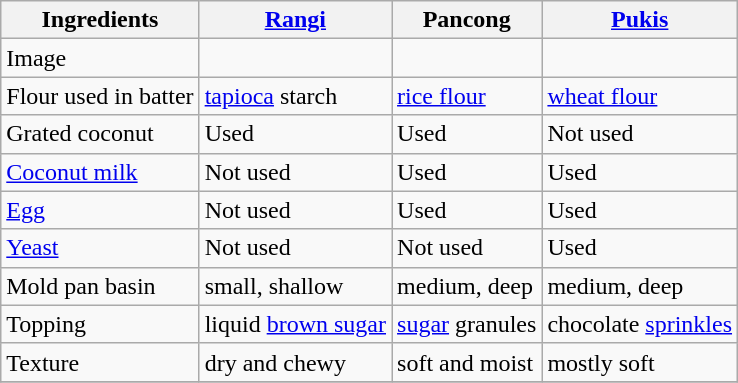<table class="wikitable">
<tr>
<th>Ingredients</th>
<th><a href='#'>Rangi</a></th>
<th>Pancong</th>
<th><a href='#'>Pukis</a></th>
</tr>
<tr>
<td>Image</td>
<td></td>
<td></td>
<td></td>
</tr>
<tr>
<td>Flour used in batter</td>
<td><a href='#'>tapioca</a> starch</td>
<td><a href='#'>rice flour</a></td>
<td><a href='#'>wheat flour</a></td>
</tr>
<tr>
<td>Grated coconut</td>
<td>Used</td>
<td>Used</td>
<td>Not used</td>
</tr>
<tr>
<td><a href='#'>Coconut milk</a></td>
<td>Not used</td>
<td>Used</td>
<td>Used</td>
</tr>
<tr>
<td><a href='#'>Egg</a></td>
<td>Not used</td>
<td>Used</td>
<td>Used</td>
</tr>
<tr>
<td><a href='#'>Yeast</a></td>
<td>Not used</td>
<td>Not used</td>
<td>Used</td>
</tr>
<tr>
<td>Mold pan basin</td>
<td>small, shallow</td>
<td>medium, deep</td>
<td>medium, deep</td>
</tr>
<tr>
<td>Topping</td>
<td>liquid <a href='#'>brown sugar</a></td>
<td><a href='#'>sugar</a> granules</td>
<td>chocolate <a href='#'>sprinkles</a></td>
</tr>
<tr>
<td>Texture</td>
<td>dry and chewy</td>
<td>soft and moist</td>
<td>mostly soft</td>
</tr>
<tr>
</tr>
</table>
